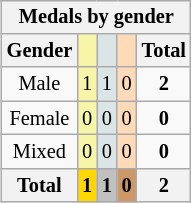<table class=wikitable style=font-size:85%;float:right;text-align:center>
<tr>
<th colspan=5>Medals by gender</th>
</tr>
<tr>
<th>Gender</th>
<td bgcolor=F7F6A8></td>
<td bgcolor=DCE5E5></td>
<td bgcolor=FFDAB9></td>
<th>Total</th>
</tr>
<tr>
<td>Male</td>
<td bgcolor=F7F6A8>1</td>
<td bgcolor=DCE5E5>1</td>
<td bgcolor=FFDAB9>0</td>
<td><strong>2</strong></td>
</tr>
<tr>
<td>Female</td>
<td bgcolor=F7F6A8>0</td>
<td bgcolor=DCE5E5>0</td>
<td bgcolor=FFDAB9>0</td>
<td><strong>0</strong></td>
</tr>
<tr>
<td>Mixed</td>
<td bgcolor=F7F6A8>0</td>
<td bgcolor=DCE5E5>0</td>
<td bgcolor=FFDAB9>0</td>
<td><strong>0</strong></td>
</tr>
<tr>
<th>Total</th>
<th style=background:gold>1</th>
<th style=background:silver>1</th>
<th style=background:#c96>0</th>
<th>2</th>
</tr>
</table>
